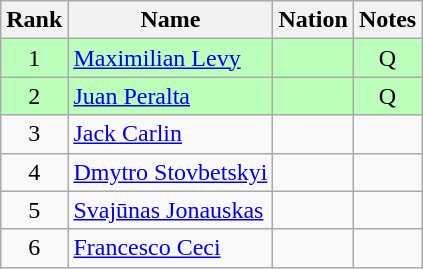<table class="wikitable sortable" style="text-align:center">
<tr>
<th>Rank</th>
<th>Name</th>
<th>Nation</th>
<th>Notes</th>
</tr>
<tr bgcolor=bbffbb>
<td>1</td>
<td align=left><a href='#'>Maximilian Levy</a></td>
<td align=left></td>
<td>Q</td>
</tr>
<tr bgcolor=bbffbb>
<td>2</td>
<td align=left><a href='#'>Juan Peralta</a></td>
<td align=left></td>
<td>Q</td>
</tr>
<tr>
<td>3</td>
<td align=left><a href='#'>Jack Carlin</a></td>
<td align=left></td>
<td></td>
</tr>
<tr>
<td>4</td>
<td align=left><a href='#'>Dmytro Stovbetskyi</a></td>
<td align=left></td>
<td></td>
</tr>
<tr>
<td>5</td>
<td align=left><a href='#'>Svajūnas Jonauskas</a></td>
<td align=left></td>
<td></td>
</tr>
<tr>
<td>6</td>
<td align=left><a href='#'>Francesco Ceci</a></td>
<td align=left></td>
<td></td>
</tr>
</table>
